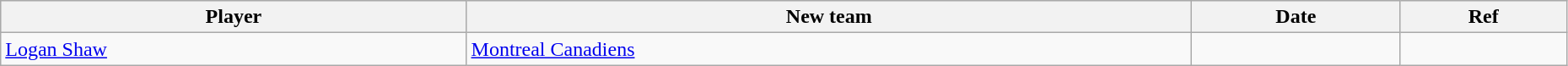<table class="wikitable" width=98%>
<tr style="background:#ddd; text-align:center;">
<th>Player</th>
<th>New team</th>
<th>Date</th>
<th>Ref</th>
</tr>
<tr>
<td><a href='#'>Logan Shaw</a></td>
<td><a href='#'>Montreal Canadiens</a></td>
<td></td>
<td></td>
</tr>
</table>
